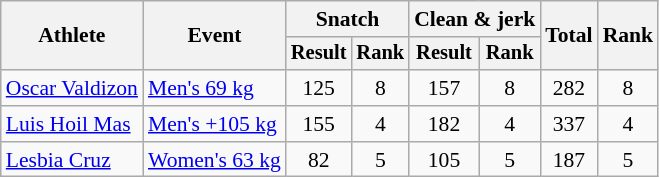<table class="wikitable" style="font-size:90%">
<tr>
<th rowspan=2>Athlete</th>
<th rowspan=2>Event</th>
<th colspan="2">Snatch</th>
<th colspan="2">Clean & jerk</th>
<th rowspan="2">Total</th>
<th rowspan="2">Rank</th>
</tr>
<tr style="font-size:95%">
<th>Result</th>
<th>Rank</th>
<th>Result</th>
<th>Rank</th>
</tr>
<tr align=center>
<td align=left><a href='#'>Oscar Valdizon</a></td>
<td align=left><a href='#'>Men's 69 kg</a></td>
<td>125</td>
<td>8</td>
<td>157</td>
<td>8</td>
<td>282</td>
<td>8</td>
</tr>
<tr align=center>
<td align=left><a href='#'>Luis Hoil Mas</a></td>
<td align=left><a href='#'>Men's +105 kg</a></td>
<td>155</td>
<td>4</td>
<td>182</td>
<td>4</td>
<td>337</td>
<td>4</td>
</tr>
<tr align=center>
<td align=left><a href='#'>Lesbia Cruz</a></td>
<td align=left><a href='#'>Women's 63 kg</a></td>
<td>82</td>
<td>5</td>
<td>105</td>
<td>5</td>
<td>187</td>
<td>5</td>
</tr>
</table>
